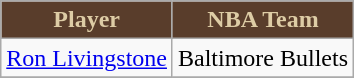<table class="wikitable">
<tr align="center">
<th style="background:#593D2B;color:#DDCCA5;">Player</th>
<th style="background:#593D2B;color:#DDCCA5;">NBA Team</th>
</tr>
<tr align="center" bgcolor="">
<td><a href='#'>Ron Livingstone</a></td>
<td>Baltimore Bullets</td>
</tr>
<tr align="center" bgcolor="">
</tr>
</table>
